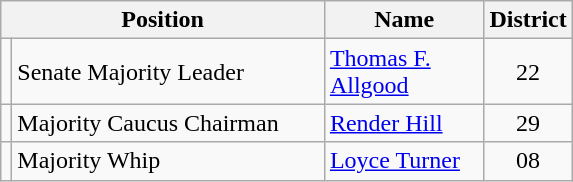<table class="wikitable">
<tr>
<th colspan=2 align=center>Position</th>
<th width="099" align=center>Name</th>
<th align=center>District</th>
</tr>
<tr>
<td></td>
<td width="201">Senate Majority Leader</td>
<td><a href='#'>Thomas F. Allgood</a></td>
<td align=center>22</td>
</tr>
<tr>
<td></td>
<td>Majority Caucus Chairman</td>
<td><a href='#'>Render Hill</a></td>
<td align=center>29</td>
</tr>
<tr>
<td></td>
<td>Majority Whip</td>
<td><a href='#'>Loyce Turner</a></td>
<td align=center>08</td>
</tr>
</table>
